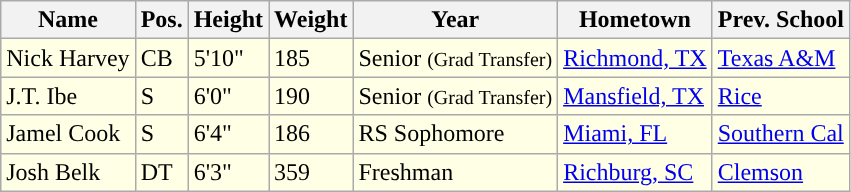<table class="wikitable sortable">
<tr>
<th>Name</th>
<th>Pos.</th>
<th>Height</th>
<th>Weight</th>
<th>Year</th>
<th>Hometown</th>
<th class="unsortable">Prev. School</th>
</tr>
<tr style="background:#FFFFE6;">
<td>Nick Harvey</td>
<td>CB</td>
<td>5'10"</td>
<td>185</td>
<td>Senior <small>(Grad Transfer)</small></td>
<td><a href='#'>Richmond, TX</a></td>
<td><a href='#'>Texas A&M</a></td>
</tr>
<tr style="background:#FFFFE6;">
<td>J.T. Ibe</td>
<td>S</td>
<td>6'0"</td>
<td>190</td>
<td>Senior <small>(Grad Transfer)</small></td>
<td><a href='#'>Mansfield, TX</a></td>
<td><a href='#'>Rice</a></td>
</tr>
<tr style="background:#FFFFE6;">
<td>Jamel Cook</td>
<td>S</td>
<td>6'4"</td>
<td>186</td>
<td>RS Sophomore</td>
<td><a href='#'>Miami, FL</a></td>
<td><a href='#'>Southern Cal</a></td>
</tr>
<tr style="background:#FFFFE6;">
<td>Josh Belk</td>
<td>DT</td>
<td>6'3"</td>
<td>359</td>
<td>Freshman</td>
<td><a href='#'>Richburg, SC</a></td>
<td><a href='#'>Clemson</a></td>
</tr>
</table>
